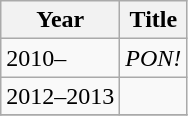<table class="wikitable">
<tr>
<th>Year</th>
<th>Title</th>
</tr>
<tr>
<td>2010–</td>
<td><em>PON!</em></td>
</tr>
<tr>
<td>2012–2013</td>
<td></td>
</tr>
<tr>
</tr>
</table>
